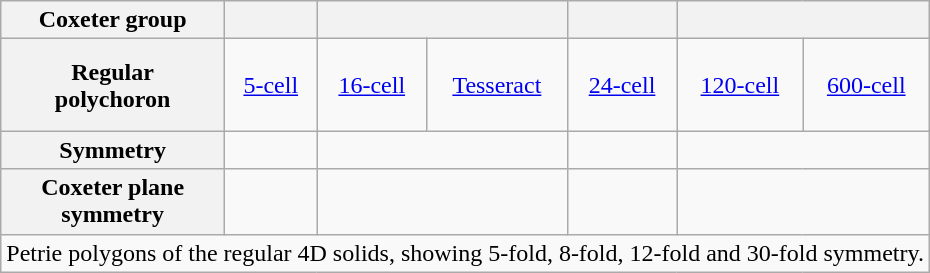<table class=wikitable>
<tr>
<th>Coxeter group</th>
<th></th>
<th colspan=2></th>
<th></th>
<th colspan=2></th>
</tr>
<tr align=center>
<th>Regular<br>polychoron</th>
<td><br><a href='#'>5-cell</a><br><br></td>
<td><br><a href='#'>16-cell</a><br><br></td>
<td align=center><br><a href='#'>Tesseract</a><br><br></td>
<td><br><a href='#'>24-cell</a><br><br></td>
<td><br><a href='#'>120-cell</a><br><br></td>
<td><br><a href='#'>600-cell</a><br><br></td>
</tr>
<tr align=center>
<th>Symmetry</th>
<td></td>
<td colspan=2></td>
<td></td>
<td colspan=2></td>
</tr>
<tr align=center>
<th>Coxeter plane<br>symmetry</th>
<td></td>
<td colspan=2></td>
<td></td>
<td colspan=2></td>
</tr>
<tr>
<td colspan=7>Petrie polygons of the regular 4D solids, showing 5-fold, 8-fold, 12-fold and 30-fold symmetry.</td>
</tr>
</table>
